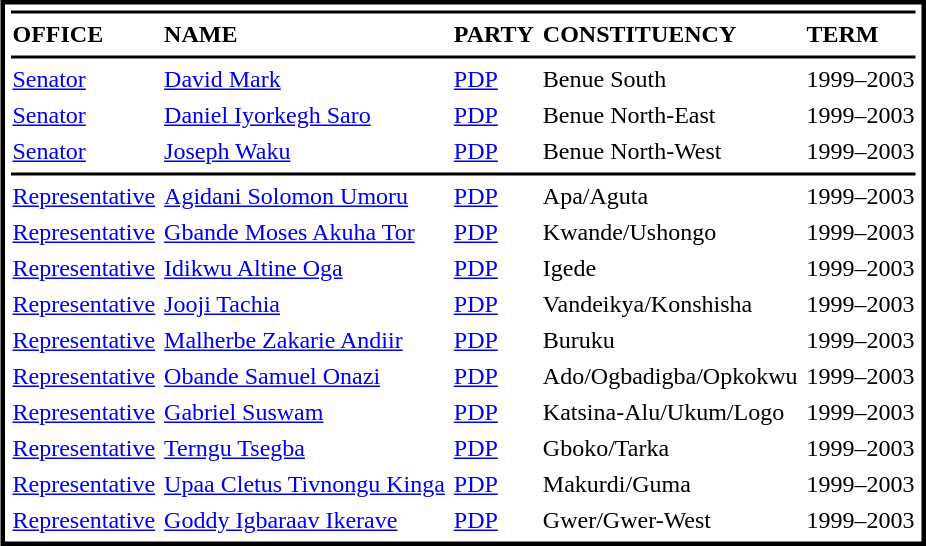<table cellpadding=1 cellspacing=4 style="margin:3px; border:3px solid #000000;">
<tr>
<td bgcolor=#000000 colspan=5></td>
</tr>
<tr>
<td><strong>OFFICE</strong></td>
<td><strong>NAME</strong></td>
<td><strong>PARTY</strong></td>
<td><strong>CONSTITUENCY</strong></td>
<td><strong>TERM</strong></td>
</tr>
<tr>
<td bgcolor=#000000 colspan=5></td>
</tr>
<tr>
<td><a href='#'>Senator</a></td>
<td><a href='#'>David Mark</a></td>
<td><a href='#'>PDP</a></td>
<td>Benue South</td>
<td>1999–2003</td>
</tr>
<tr>
<td><a href='#'>Senator</a></td>
<td><a href='#'>Daniel Iyorkegh Saro</a></td>
<td><a href='#'>PDP</a></td>
<td>Benue North-East</td>
<td>1999–2003</td>
</tr>
<tr>
<td><a href='#'>Senator</a></td>
<td><a href='#'>Joseph Waku</a></td>
<td><a href='#'>PDP</a></td>
<td>Benue North-West</td>
<td>1999–2003</td>
</tr>
<tr>
<td bgcolor=#000000 colspan=5></td>
</tr>
<tr>
<td><a href='#'>Representative</a></td>
<td><a href='#'>Agidani Solomon Umoru</a></td>
<td><a href='#'>PDP</a></td>
<td>Apa/Aguta</td>
<td>1999–2003</td>
</tr>
<tr>
<td><a href='#'>Representative</a></td>
<td><a href='#'>Gbande Moses Akuha Tor</a></td>
<td><a href='#'>PDP</a></td>
<td>Kwande/Ushongo</td>
<td>1999–2003</td>
</tr>
<tr>
<td><a href='#'>Representative</a></td>
<td><a href='#'>Idikwu Altine Oga</a></td>
<td><a href='#'>PDP</a></td>
<td>Igede</td>
<td>1999–2003</td>
</tr>
<tr>
<td><a href='#'>Representative</a></td>
<td><a href='#'>Jooji Tachia</a></td>
<td><a href='#'>PDP</a></td>
<td>Vandeikya/Konshisha</td>
<td>1999–2003</td>
</tr>
<tr>
<td><a href='#'>Representative</a></td>
<td><a href='#'>Malherbe Zakarie Andiir</a></td>
<td><a href='#'>PDP</a></td>
<td>Buruku</td>
<td>1999–2003</td>
</tr>
<tr>
<td><a href='#'>Representative</a></td>
<td><a href='#'>Obande Samuel Onazi</a></td>
<td><a href='#'>PDP</a></td>
<td>Ado/Ogbadigba/Opkokwu</td>
<td>1999–2003</td>
</tr>
<tr>
<td><a href='#'>Representative</a></td>
<td><a href='#'>Gabriel Suswam</a></td>
<td><a href='#'>PDP</a></td>
<td>Katsina-Alu/Ukum/Logo</td>
<td>1999–2003</td>
</tr>
<tr>
<td><a href='#'>Representative</a></td>
<td><a href='#'>Terngu Tsegba</a></td>
<td><a href='#'>PDP</a></td>
<td>Gboko/Tarka</td>
<td>1999–2003</td>
</tr>
<tr>
<td><a href='#'>Representative</a></td>
<td><a href='#'>Upaa Cletus Tivnongu Kinga</a></td>
<td><a href='#'>PDP</a></td>
<td>Makurdi/Guma</td>
<td>1999–2003</td>
</tr>
<tr>
<td><a href='#'>Representative</a></td>
<td><a href='#'>Goddy Igbaraav Ikerave</a></td>
<td><a href='#'>PDP</a></td>
<td>Gwer/Gwer-West</td>
<td>1999–2003</td>
</tr>
</table>
